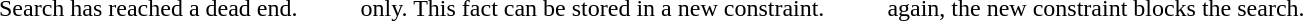<table cellpadding=20>
<tr>
<td></td>
<td></td>
<td></td>
</tr>
<tr>
<td>Search has reached a dead end.</td>
<td> only. This fact can be stored in a new constraint.</td>
<td> again, the new constraint blocks the search.</td>
</tr>
</table>
